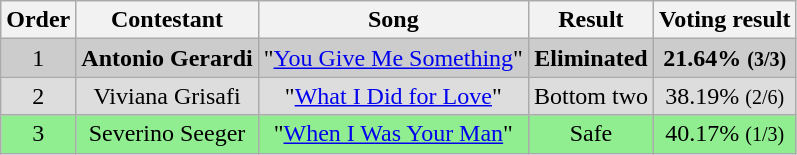<table class="wikitable" style="text-align:center;">
<tr>
<th>Order</th>
<th>Contestant</th>
<th>Song</th>
<th>Result</th>
<th>Voting result</th>
</tr>
<tr style="background:#ccc;">
<td>1</td>
<td><strong>Antonio Gerardi</strong></td>
<td>"<a href='#'>You Give Me Something</a>"</td>
<td><strong>Eliminated</strong></td>
<td><strong>21.64% <small>(3/3)</small></strong></td>
</tr>
<tr style="background:#ddd;">
<td>2</td>
<td>Viviana Grisafi</td>
<td>"<a href='#'>What I Did for Love</a>"</td>
<td>Bottom two</td>
<td>38.19% <small>(2/6)</small></td>
</tr>
<tr style="background:lightgreen;">
<td>3</td>
<td>Severino Seeger</td>
<td>"<a href='#'>When I Was Your Man</a>"</td>
<td>Safe</td>
<td>40.17% <small>(1/3)</small></td>
</tr>
</table>
